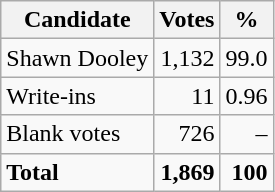<table class=wikitable style=text-align:right>
<tr>
<th>Candidate</th>
<th>Votes</th>
<th>%</th>
</tr>
<tr>
<td align=left>Shawn Dooley</td>
<td>1,132</td>
<td>99.0</td>
</tr>
<tr>
<td align=left>Write-ins</td>
<td>11</td>
<td>0.96</td>
</tr>
<tr>
<td align=left>Blank votes</td>
<td>726</td>
<td>–</td>
</tr>
<tr>
<td align=left><strong>Total</strong></td>
<td><strong>1,869</strong></td>
<td><strong>100</strong></td>
</tr>
</table>
